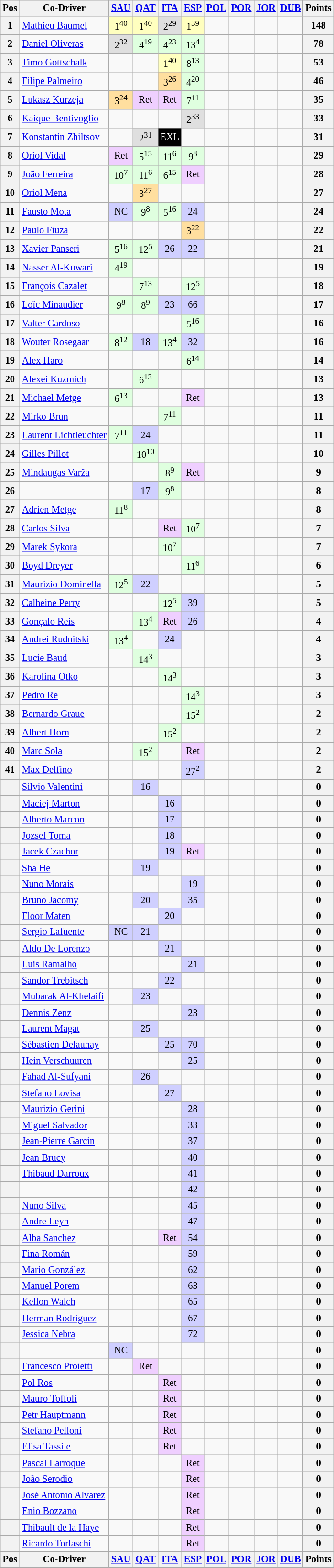<table class="wikitable" style="font-size: 85%; text-align: center; display: inline-table;">
<tr valign="top">
<th valign="middle">Pos</th>
<th valign="middle">Co-Driver</th>
<th><a href='#'>SAU</a><br></th>
<th><a href='#'>QAT</a><br></th>
<th><a href='#'>ITA</a><br></th>
<th><a href='#'>ESP</a><br></th>
<th><a href='#'>POL</a><br></th>
<th><a href='#'>POR</a><br></th>
<th><a href='#'>JOR</a><br></th>
<th><a href='#'>DUB</a><br></th>
<th valign="middle">Points</th>
</tr>
<tr>
<th>1</th>
<td align=left> <a href='#'>Mathieu Baumel</a></td>
<td style="background:#ffffbf;">1<sup>40</sup></td>
<td style="background:#ffffbf;">1<sup>40</sup></td>
<td style="background:#dfdfdf;">2<sup>29</sup></td>
<td style="background:#ffffbf;">1<sup>39</sup></td>
<td></td>
<td></td>
<td></td>
<td></td>
<th>148</th>
</tr>
<tr>
<th>2</th>
<td align=left> <a href='#'>Daniel Oliveras</a></td>
<td style="background:#dfdfdf;">2<sup>32</sup></td>
<td style="background:#dfffdf;">4<sup>19</sup></td>
<td style="background:#dfffdf;">4<sup>23</sup></td>
<td style="background:#dfffdf;">13<sup>4</sup></td>
<td></td>
<td></td>
<td></td>
<td></td>
<th>78</th>
</tr>
<tr>
<th>3</th>
<td align=left> <a href='#'>Timo Gottschalk</a></td>
<td></td>
<td></td>
<td style="background:#ffffbf;">1<sup>40</sup></td>
<td style="background:#dfffdf;">8<sup>13</sup></td>
<td></td>
<td></td>
<td></td>
<td></td>
<th>53</th>
</tr>
<tr>
<th>4</th>
<td align=left> <a href='#'>Filipe Palmeiro</a></td>
<td></td>
<td></td>
<td style="background:#ffdf9f;">3<sup>26</sup></td>
<td style="background:#dfffdf;">4<sup>20</sup></td>
<td></td>
<td></td>
<td></td>
<td></td>
<th>46</th>
</tr>
<tr>
<th>5</th>
<td align=left> <a href='#'>Lukasz Kurzeja</a></td>
<td style="background:#ffdf9f;">3<sup>24</sup></td>
<td style="background:#efcfff;">Ret</td>
<td style="background:#efcfff;">Ret</td>
<td style="background:#dfffdf;">7<sup>11</sup></td>
<td></td>
<td></td>
<td></td>
<td></td>
<th>35</th>
</tr>
<tr>
<th>6</th>
<td align=left> <a href='#'>Kaique Bentivoglio</a></td>
<td></td>
<td></td>
<td></td>
<td style="background:#dfdfdf;">2<sup>33</sup></td>
<td></td>
<td></td>
<td></td>
<td></td>
<th>33</th>
</tr>
<tr>
<th>7</th>
<td align=left> <a href='#'>Konstantin Zhiltsov</a></td>
<td></td>
<td style="background:#dfdfdf;">2<sup>31</sup></td>
<td style="background-color:#000000;color:white">EXL</td>
<td></td>
<td></td>
<td></td>
<td></td>
<td></td>
<th>31</th>
</tr>
<tr>
<th>8</th>
<td align=left> <a href='#'>Oriol Vidal</a></td>
<td style="background:#efcfff;">Ret</td>
<td style="background:#dfffdf;">5<sup>15</sup></td>
<td style="background:#dfffdf;">11<sup>6</sup></td>
<td style="background:#dfffdf;">9<sup>8</sup></td>
<td></td>
<td></td>
<td></td>
<td></td>
<th>29</th>
</tr>
<tr>
<th>9</th>
<td align=left> <a href='#'>João Ferreira</a></td>
<td style="background:#dfffdf;">10<sup>7</sup></td>
<td style="background:#dfffdf;">11<sup>6</sup></td>
<td style="background:#dfffdf;">6<sup>15</sup></td>
<td style="background:#efcfff;">Ret</td>
<td></td>
<td></td>
<td></td>
<td></td>
<th>28</th>
</tr>
<tr>
<th>10</th>
<td align=left> <a href='#'>Oriol Mena</a></td>
<td></td>
<td style="background:#ffdf9f;">3<sup>27</sup></td>
<td></td>
<td></td>
<td></td>
<td></td>
<td></td>
<td></td>
<th>27</th>
</tr>
<tr>
<th>11</th>
<td align=left> <a href='#'>Fausto Mota</a></td>
<td style="background:#cfcfff;">NC</td>
<td style="background:#dfffdf;">9<sup>8</sup></td>
<td style="background:#dfffdf;">5<sup>16</sup></td>
<td style="background:#cfcfff;">24</td>
<td></td>
<td></td>
<td></td>
<td></td>
<th>24</th>
</tr>
<tr>
<th>12</th>
<td align=left> <a href='#'>Paulo Fiuza</a></td>
<td></td>
<td></td>
<td></td>
<td style="background:#ffdf9f;">3<sup>22</sup></td>
<td></td>
<td></td>
<td></td>
<td></td>
<th>22</th>
</tr>
<tr>
<th>13</th>
<td align=left> <a href='#'>Xavier Panseri</a></td>
<td style="background:#dfffdf;">5<sup>16</sup></td>
<td style="background:#dfffdf;">12<sup>5</sup></td>
<td style="background:#cfcfff;">26</td>
<td style="background:#cfcfff;">22</td>
<td></td>
<td></td>
<td></td>
<td></td>
<th>21</th>
</tr>
<tr>
<th>14</th>
<td align=left> <a href='#'>Nasser Al-Kuwari</a></td>
<td style="background:#dfffdf;">4<sup>19</sup></td>
<td></td>
<td></td>
<td></td>
<td></td>
<td></td>
<td></td>
<td></td>
<th>19</th>
</tr>
<tr>
<th>15</th>
<td align=left> <a href='#'>François Cazalet</a></td>
<td></td>
<td style="background:#dfffdf;">7<sup>13</sup></td>
<td></td>
<td style="background:#dfffdf;">12<sup>5</sup></td>
<td></td>
<td></td>
<td></td>
<td></td>
<th>18</th>
</tr>
<tr>
<th>16</th>
<td align=left> <a href='#'>Loïc Minaudier</a></td>
<td style="background:#dfffdf;">9<sup>8</sup></td>
<td style="background:#dfffdf;">8<sup>9</sup></td>
<td style="background:#cfcfff;">23</td>
<td style="background:#cfcfff;">66</td>
<td></td>
<td></td>
<td></td>
<td></td>
<th>17</th>
</tr>
<tr>
<th>17</th>
<td align=left> <a href='#'>Valter Cardoso</a></td>
<td></td>
<td></td>
<td></td>
<td style="background:#dfffdf;">5<sup>16</sup></td>
<td></td>
<td></td>
<td></td>
<td></td>
<th>16</th>
</tr>
<tr>
<th>18</th>
<td align=left> <a href='#'>Wouter Rosegaar</a></td>
<td style="background:#dfffdf;">8<sup>12</sup></td>
<td style="background:#cfcfff;">18</td>
<td style="background:#dfffdf;">13<sup>4</sup></td>
<td style="background:#cfcfff;">32</td>
<td></td>
<td></td>
<td></td>
<td></td>
<th>16</th>
</tr>
<tr>
<th>19</th>
<td align=left> <a href='#'>Alex Haro</a></td>
<td></td>
<td></td>
<td></td>
<td style="background:#dfffdf;">6<sup>14</sup></td>
<td></td>
<td></td>
<td></td>
<td></td>
<th>14</th>
</tr>
<tr>
<th>20</th>
<td align=left> <a href='#'>Alexei Kuzmich</a></td>
<td></td>
<td style="background:#dfffdf;">6<sup>13</sup></td>
<td></td>
<td></td>
<td></td>
<td></td>
<td></td>
<td></td>
<th>13</th>
</tr>
<tr>
<th>21</th>
<td align=left> <a href='#'>Michael Metge</a></td>
<td style="background:#dfffdf;">6<sup>13</sup></td>
<td></td>
<td></td>
<td style="background:#efcfff;">Ret</td>
<td></td>
<td></td>
<td></td>
<td></td>
<th>13</th>
</tr>
<tr>
<th>22</th>
<td align=left> <a href='#'>Mirko Brun</a></td>
<td></td>
<td></td>
<td style="background:#dfffdf;">7<sup>11</sup></td>
<td></td>
<td></td>
<td></td>
<td></td>
<td></td>
<th>11</th>
</tr>
<tr>
<th>23</th>
<td align=left> <a href='#'>Laurent Lichtleuchter</a></td>
<td style="background:#dfffdf;">7<sup>11</sup></td>
<td style="background:#cfcfff;">24</td>
<td></td>
<td></td>
<td></td>
<td></td>
<td></td>
<td></td>
<th>11</th>
</tr>
<tr>
<th>24</th>
<td align=left> <a href='#'>Gilles Pillot</a></td>
<td></td>
<td style="background:#dfffdf;">10<sup>10</sup></td>
<td></td>
<td></td>
<td></td>
<td></td>
<td></td>
<td></td>
<th>10</th>
</tr>
<tr>
<th>25</th>
<td align=left> <a href='#'>Mindaugas Varža</a></td>
<td></td>
<td></td>
<td style="background:#dfffdf;">8<sup>9</sup></td>
<td style="background:#efcfff;">Ret</td>
<td></td>
<td></td>
<td></td>
<td></td>
<th>9</th>
</tr>
<tr>
<th>26</th>
<td align=left></td>
<td></td>
<td style="background:#cfcfff;">17</td>
<td style="background:#dfffdf;">9<sup>8</sup></td>
<td></td>
<td></td>
<td></td>
<td></td>
<td></td>
<th>8</th>
</tr>
<tr>
<th>27</th>
<td align=left> <a href='#'>Adrien Metge</a></td>
<td style="background:#dfffdf;">11<sup>8</sup></td>
<td></td>
<td></td>
<td></td>
<td></td>
<td></td>
<td></td>
<td></td>
<th>8</th>
</tr>
<tr>
<th>28</th>
<td align=left> <a href='#'>Carlos Silva</a></td>
<td></td>
<td></td>
<td style="background:#efcfff;">Ret</td>
<td style="background:#dfffdf;">10<sup>7</sup></td>
<td></td>
<td></td>
<td></td>
<td></td>
<th>7</th>
</tr>
<tr>
<th>29</th>
<td align=left> <a href='#'>Marek Sykora</a></td>
<td></td>
<td></td>
<td style="background:#dfffdf;">10<sup>7</sup></td>
<td></td>
<td></td>
<td></td>
<td></td>
<td></td>
<th>7</th>
</tr>
<tr>
<th>30</th>
<td align=left> <a href='#'>Boyd Dreyer</a></td>
<td></td>
<td></td>
<td></td>
<td style="background:#dfffdf;">11<sup>6</sup></td>
<td></td>
<td></td>
<td></td>
<td></td>
<th>6</th>
</tr>
<tr>
<th>31</th>
<td align=left> <a href='#'>Maurizio Dominella</a></td>
<td style="background:#dfffdf;">12<sup>5</sup></td>
<td style="background:#cfcfff;">22</td>
<td></td>
<td></td>
<td></td>
<td></td>
<td></td>
<td></td>
<th>5</th>
</tr>
<tr>
<th>32</th>
<td align=left> <a href='#'>Calheine Perry</a></td>
<td></td>
<td></td>
<td style="background:#dfffdf;">12<sup>5</sup></td>
<td style="background:#cfcfff;">39</td>
<td></td>
<td></td>
<td></td>
<td></td>
<th>5</th>
</tr>
<tr>
<th>33</th>
<td align=left> <a href='#'>Gonçalo Reis</a></td>
<td></td>
<td style="background:#dfffdf;">13<sup>4</sup></td>
<td style="background:#efcfff;">Ret</td>
<td style="background:#cfcfff;">26</td>
<td></td>
<td></td>
<td></td>
<td></td>
<th>4</th>
</tr>
<tr>
<th>34</th>
<td align=left> <a href='#'>Andrei Rudnitski</a></td>
<td style="background:#dfffdf;">13<sup>4</sup></td>
<td></td>
<td style="background:#cfcfff;">24</td>
<td></td>
<td></td>
<td></td>
<td></td>
<td></td>
<th>4</th>
</tr>
<tr>
<th>35</th>
<td align=left> <a href='#'>Lucie Baud</a></td>
<td></td>
<td style="background:#dfffdf;">14<sup>3</sup></td>
<td></td>
<td></td>
<td></td>
<td></td>
<td></td>
<td></td>
<th>3</th>
</tr>
<tr>
<th>36</th>
<td align=left> <a href='#'>Karolina Otko</a></td>
<td></td>
<td></td>
<td style="background:#dfffdf;">14<sup>3</sup></td>
<td></td>
<td></td>
<td></td>
<td></td>
<td></td>
<th>3</th>
</tr>
<tr>
<th>37</th>
<td align=left> <a href='#'>Pedro Re</a></td>
<td></td>
<td></td>
<td></td>
<td style="background:#dfffdf;">14<sup>3</sup></td>
<td></td>
<td></td>
<td></td>
<td></td>
<th>3</th>
</tr>
<tr>
<th>38</th>
<td align=left> <a href='#'>Bernardo Graue</a></td>
<td></td>
<td></td>
<td></td>
<td style="background:#dfffdf;">15<sup>2</sup></td>
<td></td>
<td></td>
<td></td>
<td></td>
<th>2</th>
</tr>
<tr>
<th>39</th>
<td align=left> <a href='#'>Albert Horn</a></td>
<td></td>
<td></td>
<td style="background:#dfffdf;">15<sup>2</sup></td>
<td></td>
<td></td>
<td></td>
<td></td>
<td></td>
<th>2</th>
</tr>
<tr>
<th>40</th>
<td align=left> <a href='#'>Marc Sola</a></td>
<td></td>
<td style="background:#dfffdf;">15<sup>2</sup></td>
<td></td>
<td style="background:#efcfff;">Ret</td>
<td></td>
<td></td>
<td></td>
<td></td>
<th>2</th>
</tr>
<tr>
<th>41</th>
<td align=left> <a href='#'>Max Delfino</a></td>
<td></td>
<td></td>
<td></td>
<td style="background:#cfcfff;">27<sup>2</sup></td>
<td></td>
<td></td>
<td></td>
<td></td>
<th>2</th>
</tr>
<tr>
<th></th>
<td align=left> <a href='#'>Silvio Valentini</a></td>
<td></td>
<td style="background:#cfcfff;">16</td>
<td></td>
<td></td>
<td></td>
<td></td>
<td></td>
<td></td>
<th>0</th>
</tr>
<tr>
<th></th>
<td align=left> <a href='#'>Maciej Marton</a></td>
<td></td>
<td></td>
<td style="background:#cfcfff;">16</td>
<td></td>
<td></td>
<td></td>
<td></td>
<td></td>
<th>0</th>
</tr>
<tr>
<th></th>
<td align=left> <a href='#'>Alberto Marcon</a></td>
<td></td>
<td></td>
<td style="background:#cfcfff;">17</td>
<td></td>
<td></td>
<td></td>
<td></td>
<td></td>
<th>0</th>
</tr>
<tr>
<th></th>
<td align=left> <a href='#'>Jozsef Toma</a></td>
<td></td>
<td></td>
<td style="background:#cfcfff;">18</td>
<td></td>
<td></td>
<td></td>
<td></td>
<td></td>
<th>0</th>
</tr>
<tr>
<th></th>
<td align=left> <a href='#'>Jacek Czachor</a></td>
<td></td>
<td></td>
<td style="background:#cfcfff;">19</td>
<td style="background:#efcfff;">Ret</td>
<td></td>
<td></td>
<td></td>
<td></td>
<th>0</th>
</tr>
<tr>
<th></th>
<td align=left> <a href='#'>Sha He</a></td>
<td></td>
<td style="background:#cfcfff;">19</td>
<td></td>
<td></td>
<td></td>
<td></td>
<td></td>
<td></td>
<th>0</th>
</tr>
<tr>
<th></th>
<td align=left> <a href='#'>Nuno Morais</a></td>
<td></td>
<td></td>
<td></td>
<td style="background:#cfcfff;">19</td>
<td></td>
<td></td>
<td></td>
<td></td>
<th>0</th>
</tr>
<tr>
<th></th>
<td align=left> <a href='#'>Bruno Jacomy</a></td>
<td></td>
<td style="background:#cfcfff;">20</td>
<td></td>
<td style="background:#cfcfff;">35</td>
<td></td>
<td></td>
<td></td>
<td></td>
<th>0</th>
</tr>
<tr>
<th></th>
<td align=left> <a href='#'>Floor Maten</a></td>
<td></td>
<td></td>
<td style="background:#cfcfff;">20</td>
<td></td>
<td></td>
<td></td>
<td></td>
<td></td>
<th>0</th>
</tr>
<tr>
<th></th>
<td align=left> <a href='#'>Sergio Lafuente</a></td>
<td style="background:#cfcfff;">NC</td>
<td style="background:#cfcfff;">21</td>
<td></td>
<td></td>
<td></td>
<td></td>
<td></td>
<td></td>
<th>0</th>
</tr>
<tr>
<th></th>
<td align=left> <a href='#'>Aldo De Lorenzo</a></td>
<td></td>
<td></td>
<td style="background:#cfcfff;">21</td>
<td></td>
<td></td>
<td></td>
<td></td>
<td></td>
<th>0</th>
</tr>
<tr>
<th></th>
<td align=left> <a href='#'>Luis Ramalho</a></td>
<td></td>
<td></td>
<td></td>
<td style="background:#cfcfff;">21</td>
<td></td>
<td></td>
<td></td>
<td></td>
<th>0</th>
</tr>
<tr>
<th></th>
<td align=left> <a href='#'>Sandor Trebitsch</a></td>
<td></td>
<td></td>
<td style="background:#cfcfff;">22</td>
<td></td>
<td></td>
<td></td>
<td></td>
<td></td>
<th>0</th>
</tr>
<tr>
<th></th>
<td align=left> <a href='#'>Mubarak Al-Khelaifi</a></td>
<td></td>
<td style="background:#cfcfff;">23</td>
<td></td>
<td></td>
<td></td>
<td></td>
<td></td>
<td></td>
<th>0</th>
</tr>
<tr>
<th></th>
<td align=left> <a href='#'>Dennis Zenz</a></td>
<td></td>
<td></td>
<td></td>
<td style="background:#cfcfff;">23</td>
<td></td>
<td></td>
<td></td>
<td></td>
<th>0</th>
</tr>
<tr>
<th></th>
<td align=left> <a href='#'>Laurent Magat</a></td>
<td></td>
<td style="background:#cfcfff;">25</td>
<td></td>
<td></td>
<td></td>
<td></td>
<td></td>
<td></td>
<th>0</th>
</tr>
<tr>
<th></th>
<td align=left> <a href='#'>Sébastien Delaunay</a></td>
<td></td>
<td></td>
<td style="background:#cfcfff;">25</td>
<td style="background:#cfcfff;">70</td>
<td></td>
<td></td>
<td></td>
<td></td>
<th>0</th>
</tr>
<tr>
<th></th>
<td align=left> <a href='#'>Hein Verschuuren</a></td>
<td></td>
<td></td>
<td></td>
<td style="background:#cfcfff;">25</td>
<td></td>
<td></td>
<td></td>
<td></td>
<th>0</th>
</tr>
<tr>
<th></th>
<td align=left> <a href='#'>Fahad Al-Sufyani</a></td>
<td></td>
<td style="background:#cfcfff;">26</td>
<td></td>
<td></td>
<td></td>
<td></td>
<td></td>
<td></td>
<th>0</th>
</tr>
<tr>
<th></th>
<td align=left> <a href='#'>Stefano Lovisa</a></td>
<td></td>
<td></td>
<td style="background:#cfcfff;">27</td>
<td></td>
<td></td>
<td></td>
<td></td>
<td></td>
<th>0</th>
</tr>
<tr>
<th></th>
<td align=left> <a href='#'>Maurizio Gerini</a></td>
<td></td>
<td></td>
<td></td>
<td style="background:#cfcfff;">28</td>
<td></td>
<td></td>
<td></td>
<td></td>
<th>0</th>
</tr>
<tr>
<th></th>
<td align=left> <a href='#'>Miguel Salvador</a></td>
<td></td>
<td></td>
<td></td>
<td style="background:#cfcfff;">33</td>
<td></td>
<td></td>
<td></td>
<td></td>
<th>0</th>
</tr>
<tr>
<th></th>
<td align=left> <a href='#'>Jean-Pierre Garcin</a></td>
<td></td>
<td></td>
<td></td>
<td style="background:#cfcfff;">37</td>
<td></td>
<td></td>
<td></td>
<td></td>
<th>0</th>
</tr>
<tr>
<th></th>
<td align=left> <a href='#'>Jean Brucy</a></td>
<td></td>
<td></td>
<td></td>
<td style="background:#cfcfff;">40</td>
<td></td>
<td></td>
<td></td>
<td></td>
<th>0</th>
</tr>
<tr>
<th></th>
<td align=left> <a href='#'>Thibaud Darroux</a></td>
<td></td>
<td></td>
<td></td>
<td style="background:#cfcfff;">41</td>
<td></td>
<td></td>
<td></td>
<td></td>
<th>0</th>
</tr>
<tr>
<th></th>
<td align=left></td>
<td></td>
<td></td>
<td></td>
<td style="background:#cfcfff;">42</td>
<td></td>
<td></td>
<td></td>
<td></td>
<th>0</th>
</tr>
<tr>
<th></th>
<td align=left> <a href='#'>Nuno Silva</a></td>
<td></td>
<td></td>
<td></td>
<td style="background:#cfcfff;">45</td>
<td></td>
<td></td>
<td></td>
<td></td>
<th>0</th>
</tr>
<tr>
<th></th>
<td align=left> <a href='#'>Andre Leyh</a></td>
<td></td>
<td></td>
<td></td>
<td style="background:#cfcfff;">47</td>
<td></td>
<td></td>
<td></td>
<td></td>
<th>0</th>
</tr>
<tr>
<th></th>
<td align=left> <a href='#'>Alba Sanchez</a></td>
<td></td>
<td></td>
<td style="background:#efcfff;">Ret</td>
<td style="background:#cfcfff;">54</td>
<td></td>
<td></td>
<td></td>
<td></td>
<th>0</th>
</tr>
<tr>
<th></th>
<td align=left> <a href='#'>Fina Román</a></td>
<td></td>
<td></td>
<td></td>
<td style="background:#cfcfff;">59</td>
<td></td>
<td></td>
<td></td>
<td></td>
<th>0</th>
</tr>
<tr>
<th></th>
<td align=left> <a href='#'>Mario González</a></td>
<td></td>
<td></td>
<td></td>
<td style="background:#cfcfff;">62</td>
<td></td>
<td></td>
<td></td>
<td></td>
<th>0</th>
</tr>
<tr>
<th></th>
<td align=left> <a href='#'>Manuel Porem</a></td>
<td></td>
<td></td>
<td></td>
<td style="background:#cfcfff;">63</td>
<td></td>
<td></td>
<td></td>
<td></td>
<th>0</th>
</tr>
<tr>
<th></th>
<td align=left> <a href='#'>Kellon Walch</a></td>
<td></td>
<td></td>
<td></td>
<td style="background:#cfcfff;">65</td>
<td></td>
<td></td>
<td></td>
<td></td>
<th>0</th>
</tr>
<tr>
<th></th>
<td align=left> <a href='#'>Herman Rodríguez</a></td>
<td></td>
<td></td>
<td></td>
<td style="background:#cfcfff;">67</td>
<td></td>
<td></td>
<td></td>
<td></td>
<th>0</th>
</tr>
<tr>
<th></th>
<td align=left> <a href='#'>Jessica Nebra</a></td>
<td></td>
<td></td>
<td></td>
<td style="background:#cfcfff;">72</td>
<td></td>
<td></td>
<td></td>
<td></td>
<th>0</th>
</tr>
<tr>
<th></th>
<td align=left></td>
<td style="background:#cfcfff;">NC</td>
<td></td>
<td></td>
<td></td>
<td></td>
<td></td>
<td></td>
<td></td>
<th>0</th>
</tr>
<tr>
<th></th>
<td align=left> <a href='#'>Francesco Proietti</a></td>
<td></td>
<td style="background:#efcfff;">Ret</td>
<td></td>
<td></td>
<td></td>
<td></td>
<td></td>
<td></td>
<th>0</th>
</tr>
<tr>
<th></th>
<td align=left> <a href='#'>Pol Ros</a></td>
<td></td>
<td></td>
<td style="background:#efcfff;">Ret</td>
<td></td>
<td></td>
<td></td>
<td></td>
<td></td>
<th>0</th>
</tr>
<tr>
<th></th>
<td align=left> <a href='#'>Mauro Toffoli</a></td>
<td></td>
<td></td>
<td style="background:#efcfff;">Ret</td>
<td></td>
<td></td>
<td></td>
<td></td>
<td></td>
<th>0</th>
</tr>
<tr>
<th></th>
<td align=left> <a href='#'>Petr Hauptmann</a></td>
<td></td>
<td></td>
<td style="background:#efcfff;">Ret</td>
<td></td>
<td></td>
<td></td>
<td></td>
<td></td>
<th>0</th>
</tr>
<tr>
<th></th>
<td align=left> <a href='#'>Stefano Pelloni</a></td>
<td></td>
<td></td>
<td style="background:#efcfff;">Ret</td>
<td></td>
<td></td>
<td></td>
<td></td>
<td></td>
<th>0</th>
</tr>
<tr>
<th></th>
<td align=left> <a href='#'>Elisa Tassile</a></td>
<td></td>
<td></td>
<td style="background:#efcfff;">Ret</td>
<td></td>
<td></td>
<td></td>
<td></td>
<td></td>
<th>0</th>
</tr>
<tr>
<th></th>
<td align=left> <a href='#'>Pascal Larroque</a></td>
<td></td>
<td></td>
<td></td>
<td style="background:#efcfff;">Ret</td>
<td></td>
<td></td>
<td></td>
<td></td>
<th>0</th>
</tr>
<tr>
<th></th>
<td align=left> <a href='#'>João Serodio</a></td>
<td></td>
<td></td>
<td></td>
<td style="background:#efcfff;">Ret</td>
<td></td>
<td></td>
<td></td>
<td></td>
<th>0</th>
</tr>
<tr>
<th></th>
<td align=left> <a href='#'>José Antonio Alvarez</a></td>
<td></td>
<td></td>
<td></td>
<td style="background:#efcfff;">Ret</td>
<td></td>
<td></td>
<td></td>
<td></td>
<th>0</th>
</tr>
<tr>
<th></th>
<td align=left> <a href='#'>Enio Bozzano</a></td>
<td></td>
<td></td>
<td></td>
<td style="background:#efcfff;">Ret</td>
<td></td>
<td></td>
<td></td>
<td></td>
<th>0</th>
</tr>
<tr>
<th></th>
<td align=left> <a href='#'>Thibault de la Haye</a></td>
<td></td>
<td></td>
<td></td>
<td style="background:#efcfff;">Ret</td>
<td></td>
<td></td>
<td></td>
<td></td>
<th>0</th>
</tr>
<tr>
<th></th>
<td align=left> <a href='#'>Ricardo Torlaschi</a></td>
<td></td>
<td></td>
<td></td>
<td style="background:#efcfff;">Ret</td>
<td></td>
<td></td>
<td></td>
<td></td>
<th>0</th>
</tr>
<tr>
</tr>
<tr valign="top">
<th valign="middle">Pos</th>
<th valign="middle">Co-Driver</th>
<th><a href='#'>SAU</a><br></th>
<th><a href='#'>QAT</a><br></th>
<th><a href='#'>ITA</a><br></th>
<th><a href='#'>ESP</a><br></th>
<th><a href='#'>POL</a><br></th>
<th><a href='#'>POR</a><br></th>
<th><a href='#'>JOR</a><br></th>
<th><a href='#'>DUB</a><br></th>
<th valign="middle">Points</th>
</tr>
<tr>
</tr>
</table>
